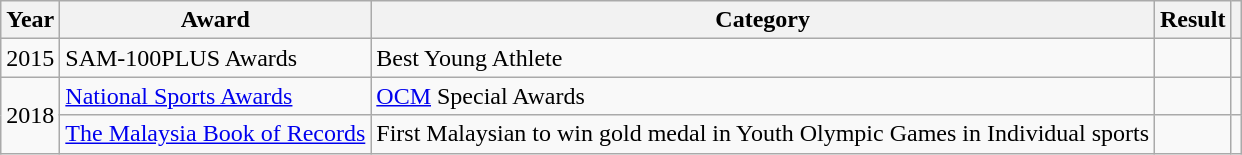<table class=wikitable>
<tr>
<th>Year</th>
<th>Award</th>
<th>Category</th>
<th>Result</th>
<th></th>
</tr>
<tr>
<td>2015</td>
<td>SAM-100PLUS Awards</td>
<td>Best Young Athlete</td>
<td></td>
<td></td>
</tr>
<tr>
<td rowspan="2">2018</td>
<td><a href='#'>National Sports Awards</a></td>
<td><a href='#'>OCM</a> Special Awards</td>
<td></td>
<td></td>
</tr>
<tr>
<td><a href='#'>The Malaysia Book of Records</a></td>
<td>First Malaysian to win gold medal in Youth Olympic Games in Individual sports</td>
<td></td>
<td></td>
</tr>
</table>
